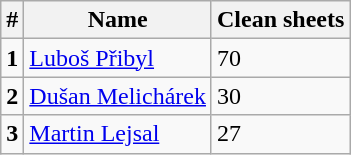<table class="wikitable">
<tr>
<th>#</th>
<th>Name</th>
<th>Clean sheets</th>
</tr>
<tr>
<td><strong>1</strong></td>
<td> <a href='#'>Luboš Přibyl</a></td>
<td>70</td>
</tr>
<tr>
<td><strong>2</strong></td>
<td> <a href='#'>Dušan Melichárek</a></td>
<td>30</td>
</tr>
<tr>
<td><strong>3</strong></td>
<td> <a href='#'>Martin Lejsal</a></td>
<td>27</td>
</tr>
</table>
